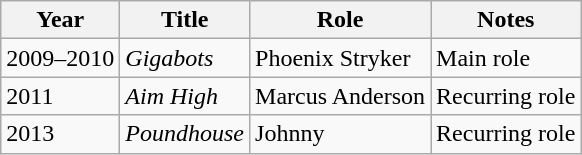<table class="wikitable">
<tr>
<th>Year</th>
<th>Title</th>
<th>Role</th>
<th class = "unsortable">Notes</th>
</tr>
<tr>
<td>2009–2010</td>
<td><em>Gigabots</em></td>
<td>Phoenix Stryker</td>
<td>Main role</td>
</tr>
<tr>
<td>2011</td>
<td><em>Aim High</em></td>
<td>Marcus Anderson</td>
<td>Recurring role</td>
</tr>
<tr>
<td>2013</td>
<td><em>Poundhouse</em></td>
<td>Johnny</td>
<td>Recurring role</td>
</tr>
</table>
